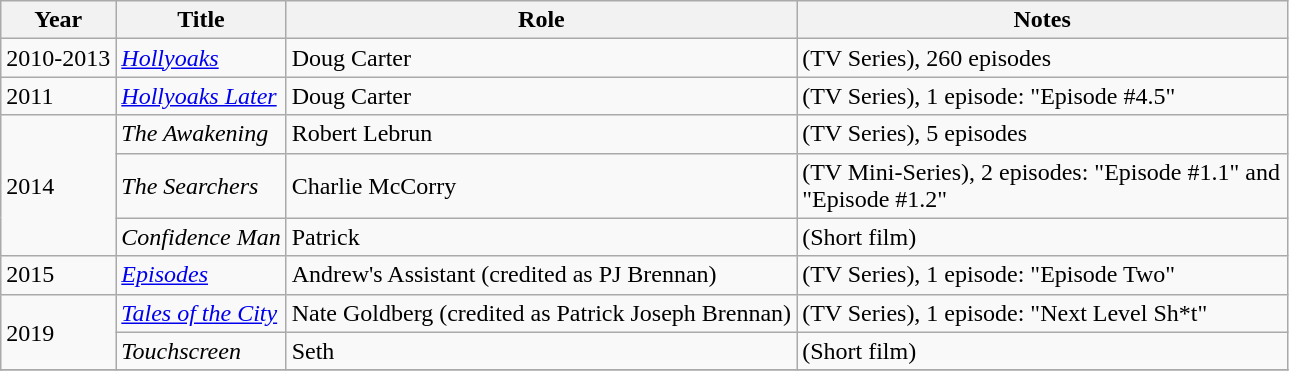<table class="wikitable sortable">
<tr>
<th>Year</th>
<th>Title</th>
<th>Role</th>
<th class="unsortable" style="width:20em;">Notes</th>
</tr>
<tr>
<td>2010-2013</td>
<td><em><a href='#'>Hollyoaks</a></em></td>
<td>Doug Carter</td>
<td>(TV Series), 260 episodes</td>
</tr>
<tr>
<td>2011</td>
<td><em><a href='#'>Hollyoaks Later</a></em></td>
<td>Doug Carter</td>
<td>(TV Series), 1 episode: "Episode #4.5"</td>
</tr>
<tr>
<td rowspan="3">2014</td>
<td><em>The Awakening</em></td>
<td>Robert Lebrun</td>
<td>(TV Series), 5 episodes</td>
</tr>
<tr>
<td><em>The Searchers</em></td>
<td>Charlie McCorry</td>
<td>(TV Mini-Series), 2 episodes: "Episode #1.1" and "Episode #1.2"</td>
</tr>
<tr>
<td><em>Confidence Man</em></td>
<td>Patrick</td>
<td>(Short film)</td>
</tr>
<tr>
<td>2015</td>
<td><em><a href='#'>Episodes</a></em></td>
<td>Andrew's Assistant (credited as PJ Brennan)</td>
<td>(TV Series), 1 episode: "Episode Two"</td>
</tr>
<tr>
<td rowspan="2">2019</td>
<td><em><a href='#'>Tales of the City</a></em></td>
<td>Nate Goldberg (credited as Patrick Joseph Brennan)</td>
<td>(TV Series), 1 episode: "Next Level Sh*t"</td>
</tr>
<tr>
<td><em>Touchscreen</em></td>
<td>Seth</td>
<td>(Short film)</td>
</tr>
<tr>
</tr>
</table>
